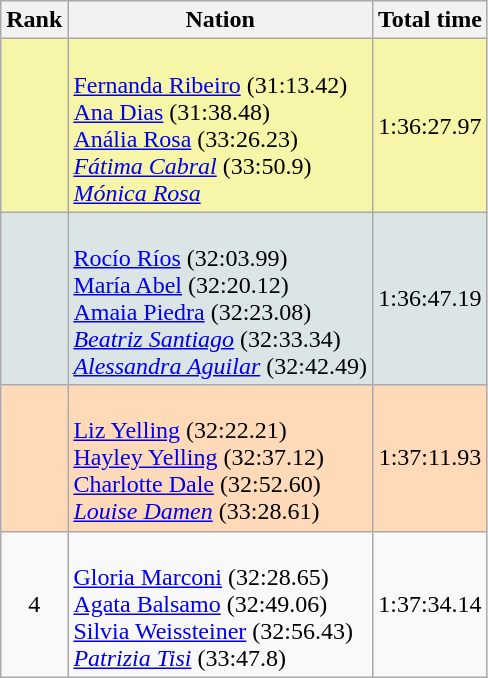<table class = "wikitable" style = "text-align: center">
<tr>
<th>Rank</th>
<th>Nation</th>
<th>Total time</th>
</tr>
<tr bgcolor = f7f6a8>
<td></td>
<td align = "left"><br><a href='#'>Fernanda Ribeiro</a> (31:13.42)<br><a href='#'>Ana Dias</a> (31:38.48)<br><a href='#'>Anália Rosa</a> (33:26.23)<br><em><a href='#'>Fátima Cabral</a></em> (33:50.9)<br><em><a href='#'>Mónica Rosa</a></em> </td>
<td>1:36:27.97</td>
</tr>
<tr bgcolor = dce5e5>
<td></td>
<td align = "left"><br><a href='#'>Rocío Ríos</a> (32:03.99)<br><a href='#'>María Abel</a> (32:20.12)<br><a href='#'>Amaia Piedra</a> (32:23.08)<br><em><a href='#'>Beatriz Santiago</a></em> (32:33.34)<br><em><a href='#'>Alessandra Aguilar</a></em> (32:42.49)</td>
<td>1:36:47.19</td>
</tr>
<tr bgcolor = ffdab9>
<td></td>
<td align = "left"><br><a href='#'>Liz Yelling</a> (32:22.21)<br><a href='#'>Hayley Yelling</a> (32:37.12)<br><a href='#'>Charlotte Dale</a> (32:52.60)<br><em><a href='#'>Louise Damen</a></em> (33:28.61)</td>
<td>1:37:11.93</td>
</tr>
<tr>
<td>4</td>
<td align = "left"><br><a href='#'>Gloria Marconi</a> (32:28.65)<br><a href='#'>Agata Balsamo</a> (32:49.06)<br><a href='#'>Silvia Weissteiner</a> (32:56.43)<br><em><a href='#'>Patrizia Tisi</a></em> (33:47.8)</td>
<td>1:37:34.14</td>
</tr>
</table>
